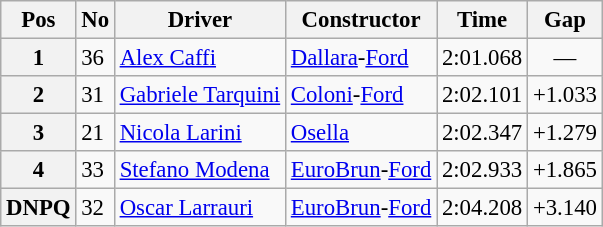<table class="wikitable sortable" style="font-size: 95%;">
<tr>
<th>Pos</th>
<th>No</th>
<th>Driver</th>
<th>Constructor</th>
<th>Time</th>
<th>Gap</th>
</tr>
<tr>
<th>1</th>
<td>36</td>
<td> <a href='#'>Alex Caffi</a></td>
<td><a href='#'>Dallara</a>-<a href='#'>Ford</a></td>
<td>2:01.068</td>
<td align="center">—</td>
</tr>
<tr>
<th>2</th>
<td>31</td>
<td> <a href='#'>Gabriele Tarquini</a></td>
<td><a href='#'>Coloni</a>-<a href='#'>Ford</a></td>
<td>2:02.101</td>
<td>+1.033</td>
</tr>
<tr>
<th>3</th>
<td>21</td>
<td> <a href='#'>Nicola Larini</a></td>
<td><a href='#'>Osella</a></td>
<td>2:02.347</td>
<td>+1.279</td>
</tr>
<tr>
<th>4</th>
<td>33</td>
<td> <a href='#'>Stefano Modena</a></td>
<td><a href='#'>EuroBrun</a>-<a href='#'>Ford</a></td>
<td>2:02.933</td>
<td>+1.865</td>
</tr>
<tr>
<th>DNPQ</th>
<td>32</td>
<td> <a href='#'>Oscar Larrauri</a></td>
<td><a href='#'>EuroBrun</a>-<a href='#'>Ford</a></td>
<td>2:04.208</td>
<td>+3.140</td>
</tr>
</table>
